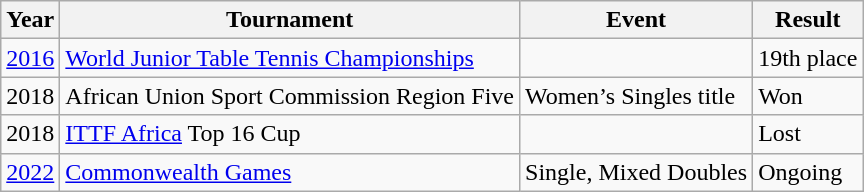<table class="wikitable">
<tr>
<th>Year</th>
<th>Tournament</th>
<th>Event</th>
<th>Result</th>
</tr>
<tr>
<td><a href='#'>2016</a></td>
<td><a href='#'>World Junior Table Tennis Championships</a></td>
<td></td>
<td>19th place</td>
</tr>
<tr>
<td>2018</td>
<td>African Union Sport Commission Region Five</td>
<td>Women’s Singles title</td>
<td>Won</td>
</tr>
<tr>
<td>2018</td>
<td><a href='#'>ITTF Africa</a> Top 16 Cup</td>
<td></td>
<td>Lost</td>
</tr>
<tr>
<td><a href='#'>2022</a></td>
<td><a href='#'>Commonwealth Games</a></td>
<td>Single, Mixed Doubles</td>
<td>Ongoing</td>
</tr>
</table>
